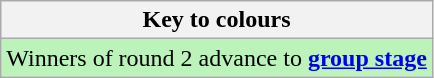<table class="wikitable">
<tr>
<th>Key to colours</th>
</tr>
<tr bgcolor=#BBF3BB>
<td>Winners of round 2 advance to <strong><a href='#'>group stage</a></strong></td>
</tr>
</table>
